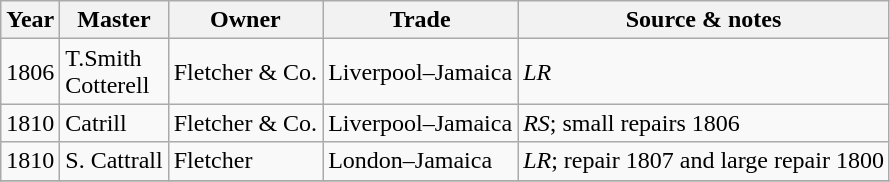<table class="sortable wikitable">
<tr>
<th>Year</th>
<th>Master</th>
<th>Owner</th>
<th>Trade</th>
<th>Source & notes</th>
</tr>
<tr>
<td>1806</td>
<td>T.Smith<br>Cotterell</td>
<td>Fletcher & Co.</td>
<td>Liverpool–Jamaica</td>
<td><em>LR</em></td>
</tr>
<tr>
<td>1810</td>
<td>Catrill</td>
<td>Fletcher & Co.</td>
<td>Liverpool–Jamaica</td>
<td><em>RS</em>; small repairs 1806</td>
</tr>
<tr>
<td>1810</td>
<td>S. Cattrall</td>
<td>Fletcher</td>
<td>London–Jamaica</td>
<td><em>LR</em>; repair 1807 and large repair 1800</td>
</tr>
<tr>
</tr>
</table>
